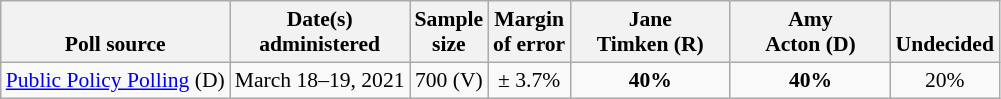<table class="wikitable" style="font-size:90%;text-align:center;">
<tr valign=bottom>
<th>Poll source</th>
<th>Date(s)<br>administered</th>
<th>Sample<br>size</th>
<th>Margin<br>of error</th>
<th style="width:100px;">Jane<br>Timken (R)</th>
<th style="width:100px;">Amy<br>Acton (D)</th>
<th>Undecided</th>
</tr>
<tr>
<td style="text-align:left;"><a href='#'>Public Policy Polling</a> (D)</td>
<td>March 18–19, 2021</td>
<td>700 (V)</td>
<td>± 3.7%</td>
<td><strong>40%</strong></td>
<td><strong>40%</strong></td>
<td>20%</td>
</tr>
</table>
